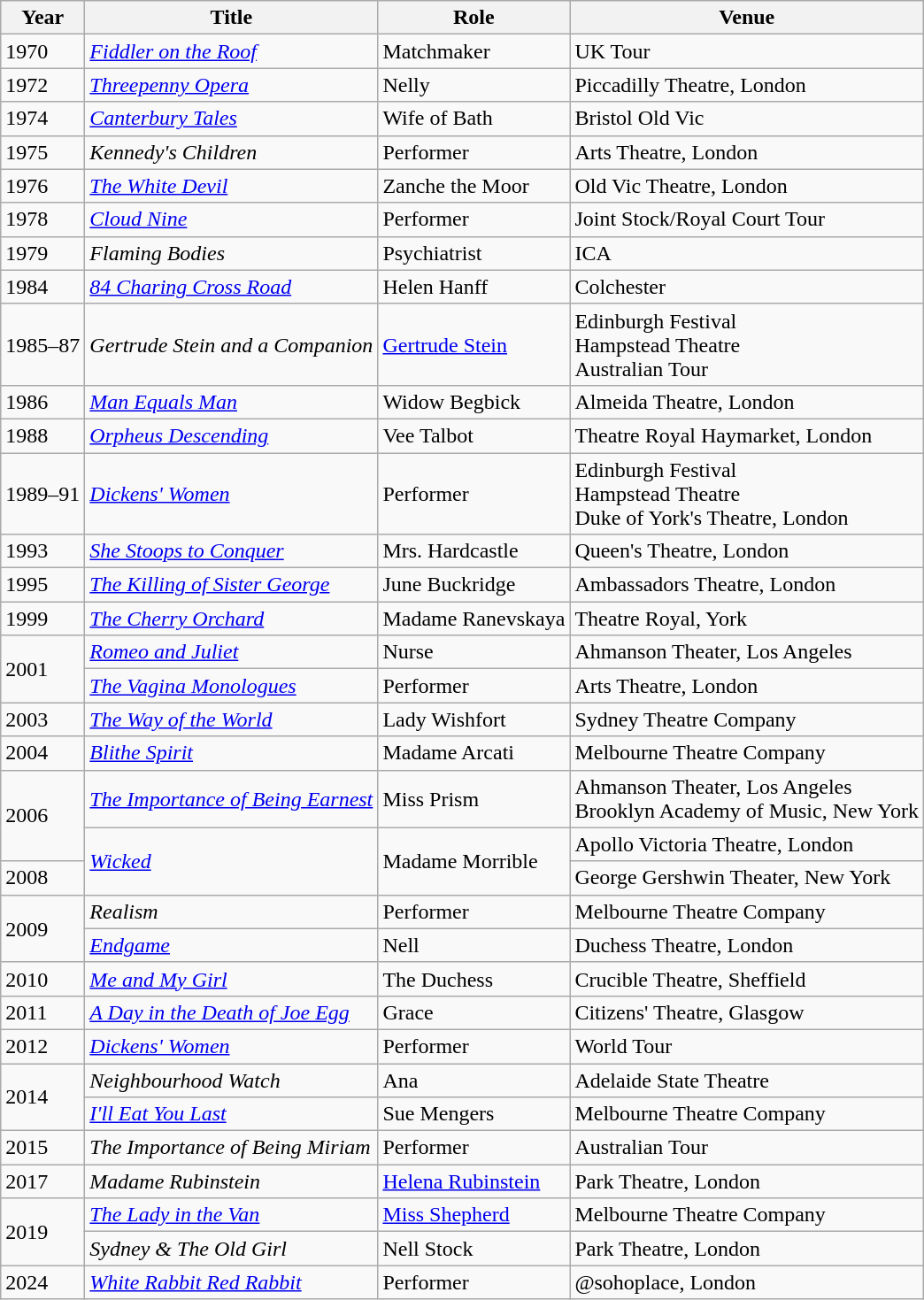<table class="wikitable sortable">
<tr>
<th>Year</th>
<th scope="col">Title</th>
<th>Role</th>
<th class="unsortable">Venue</th>
</tr>
<tr>
<td>1970</td>
<td><em><a href='#'>Fiddler on the Roof</a></em></td>
<td>Matchmaker</td>
<td>UK Tour</td>
</tr>
<tr>
<td>1972</td>
<td><em><a href='#'>Threepenny Opera</a></em></td>
<td>Nelly</td>
<td>Piccadilly Theatre, London</td>
</tr>
<tr>
<td>1974</td>
<td><em><a href='#'>Canterbury Tales</a></em></td>
<td>Wife of Bath</td>
<td>Bristol Old Vic</td>
</tr>
<tr>
<td>1975</td>
<td><em>Kennedy's Children</em></td>
<td>Performer</td>
<td>Arts Theatre, London</td>
</tr>
<tr>
<td>1976</td>
<td><em><a href='#'>The White Devil</a></em></td>
<td>Zanche the Moor</td>
<td>Old Vic Theatre, London</td>
</tr>
<tr>
<td>1978</td>
<td><em><a href='#'>Cloud Nine</a></em></td>
<td>Performer</td>
<td>Joint Stock/Royal Court Tour</td>
</tr>
<tr>
<td>1979</td>
<td><em>Flaming Bodies</em></td>
<td>Psychiatrist</td>
<td>ICA</td>
</tr>
<tr>
<td>1984</td>
<td><em><a href='#'>84 Charing Cross Road</a></em></td>
<td>Helen Hanff</td>
<td>Colchester</td>
</tr>
<tr>
<td>1985–87</td>
<td><em>Gertrude Stein and a Companion</em></td>
<td><a href='#'>Gertrude Stein</a></td>
<td>Edinburgh Festival <br> Hampstead Theatre <br> Australian Tour</td>
</tr>
<tr>
<td>1986</td>
<td><em><a href='#'>Man Equals Man</a></em></td>
<td>Widow Begbick</td>
<td>Almeida Theatre, London</td>
</tr>
<tr>
<td>1988</td>
<td><em><a href='#'>Orpheus Descending</a></em></td>
<td>Vee Talbot</td>
<td>Theatre Royal Haymarket, London</td>
</tr>
<tr>
<td>1989–91</td>
<td><em><a href='#'>Dickens' Women</a></em></td>
<td>Performer</td>
<td>Edinburgh Festival <br> Hampstead Theatre <br> Duke of York's Theatre, London</td>
</tr>
<tr>
<td>1993</td>
<td><em><a href='#'>She Stoops to Conquer</a></em></td>
<td>Mrs. Hardcastle</td>
<td>Queen's Theatre, London</td>
</tr>
<tr>
<td>1995</td>
<td><em><a href='#'>The Killing of Sister George</a></em></td>
<td>June Buckridge</td>
<td>Ambassadors Theatre, London</td>
</tr>
<tr>
<td>1999</td>
<td><em><a href='#'>The Cherry Orchard</a></em></td>
<td>Madame Ranevskaya</td>
<td>Theatre Royal, York</td>
</tr>
<tr>
<td rowspan="2">2001</td>
<td><em><a href='#'>Romeo and Juliet</a></em></td>
<td>Nurse</td>
<td>Ahmanson Theater, Los Angeles</td>
</tr>
<tr>
<td><em><a href='#'>The Vagina Monologues</a></em></td>
<td>Performer</td>
<td>Arts Theatre, London</td>
</tr>
<tr>
<td>2003</td>
<td><em><a href='#'>The Way of the World</a></em></td>
<td>Lady Wishfort</td>
<td>Sydney Theatre Company</td>
</tr>
<tr>
<td>2004</td>
<td><em><a href='#'>Blithe Spirit</a></em></td>
<td>Madame Arcati</td>
<td>Melbourne Theatre Company</td>
</tr>
<tr>
<td rowspan="2">2006</td>
<td><em><a href='#'>The Importance of Being Earnest</a></em></td>
<td>Miss Prism</td>
<td>Ahmanson Theater, Los Angeles <br> Brooklyn Academy of Music, New York</td>
</tr>
<tr>
<td rowspan="2"><em><a href='#'>Wicked</a></em></td>
<td rowspan=2>Madame Morrible</td>
<td>Apollo Victoria Theatre, London</td>
</tr>
<tr>
<td>2008</td>
<td>George Gershwin Theater, New York</td>
</tr>
<tr>
<td rowspan="2">2009</td>
<td><em>Realism</em></td>
<td>Performer</td>
<td>Melbourne Theatre Company</td>
</tr>
<tr>
<td><em><a href='#'>Endgame</a></em></td>
<td>Nell</td>
<td>Duchess Theatre, London</td>
</tr>
<tr>
<td>2010</td>
<td><em><a href='#'>Me and My Girl</a></em></td>
<td>The Duchess</td>
<td>Crucible Theatre, Sheffield</td>
</tr>
<tr>
<td>2011</td>
<td><em><a href='#'>A Day in the Death of Joe Egg</a></em></td>
<td>Grace</td>
<td>Citizens' Theatre, Glasgow</td>
</tr>
<tr>
<td>2012</td>
<td><em><a href='#'>Dickens' Women</a></em></td>
<td>Performer</td>
<td>World Tour</td>
</tr>
<tr>
<td rowspan="2">2014</td>
<td><em>Neighbourhood Watch</em></td>
<td>Ana</td>
<td>Adelaide State Theatre</td>
</tr>
<tr>
<td><em><a href='#'>I'll Eat You Last</a></em></td>
<td>Sue Mengers</td>
<td>Melbourne Theatre Company</td>
</tr>
<tr>
<td>2015</td>
<td><em>The Importance of Being Miriam</em></td>
<td>Performer</td>
<td>Australian Tour</td>
</tr>
<tr>
<td>2017</td>
<td><em>Madame Rubinstein</em></td>
<td><a href='#'>Helena Rubinstein</a></td>
<td>Park Theatre, London</td>
</tr>
<tr>
<td rowspan="2">2019</td>
<td><em><a href='#'>The Lady in the Van</a></em></td>
<td><a href='#'>Miss Shepherd</a></td>
<td>Melbourne Theatre Company</td>
</tr>
<tr>
<td><em>Sydney & The Old Girl</em></td>
<td>Nell Stock</td>
<td>Park Theatre, London</td>
</tr>
<tr>
<td>2024</td>
<td><em><a href='#'>White Rabbit Red Rabbit</a></em></td>
<td>Performer</td>
<td>@sohoplace, London</td>
</tr>
</table>
